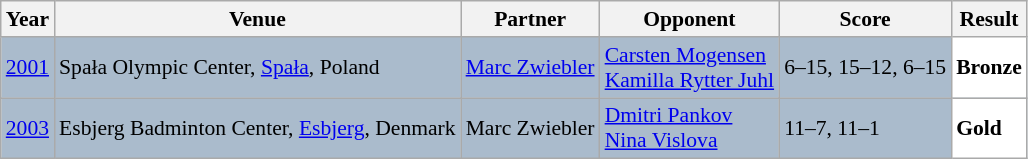<table class="sortable wikitable" style="font-size: 90%;">
<tr>
<th>Year</th>
<th>Venue</th>
<th>Partner</th>
<th>Opponent</th>
<th>Score</th>
<th>Result</th>
</tr>
<tr style="background:#AABBCC">
<td align="center"><a href='#'>2001</a></td>
<td align="left">Spała Olympic Center, <a href='#'>Spała</a>, Poland</td>
<td align="left"> <a href='#'>Marc Zwiebler</a></td>
<td align="left"> <a href='#'>Carsten Mogensen</a><br> <a href='#'>Kamilla Rytter Juhl</a></td>
<td align="left">6–15, 15–12, 6–15</td>
<td style="text-align:left; background:white"> <strong>Bronze</strong></td>
</tr>
<tr style="background:#AABBCC">
<td align="center"><a href='#'>2003</a></td>
<td align="left">Esbjerg Badminton Center, <a href='#'>Esbjerg</a>, Denmark</td>
<td align="left"> Marc Zwiebler</td>
<td align="left"> <a href='#'>Dmitri Pankov</a><br> <a href='#'>Nina Vislova</a></td>
<td align="left">11–7, 11–1</td>
<td style="text-align:left; background:white"> <strong>Gold</strong></td>
</tr>
</table>
